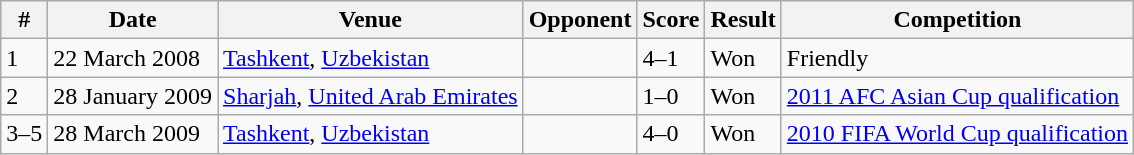<table class="wikitable">
<tr>
<th>#</th>
<th>Date</th>
<th>Venue</th>
<th>Opponent</th>
<th>Score</th>
<th>Result</th>
<th>Competition</th>
</tr>
<tr>
<td>1</td>
<td>22 March 2008</td>
<td><a href='#'>Tashkent</a>, <a href='#'>Uzbekistan</a></td>
<td></td>
<td>4–1</td>
<td>Won</td>
<td>Friendly</td>
</tr>
<tr>
<td>2</td>
<td>28 January 2009</td>
<td><a href='#'>Sharjah</a>, <a href='#'>United Arab Emirates</a></td>
<td></td>
<td>1–0</td>
<td>Won</td>
<td><a href='#'>2011 AFC Asian Cup qualification</a></td>
</tr>
<tr>
<td>3–5</td>
<td>28 March 2009</td>
<td><a href='#'>Tashkent</a>, <a href='#'>Uzbekistan</a></td>
<td></td>
<td>4–0</td>
<td>Won</td>
<td><a href='#'>2010 FIFA World Cup qualification</a></td>
</tr>
</table>
